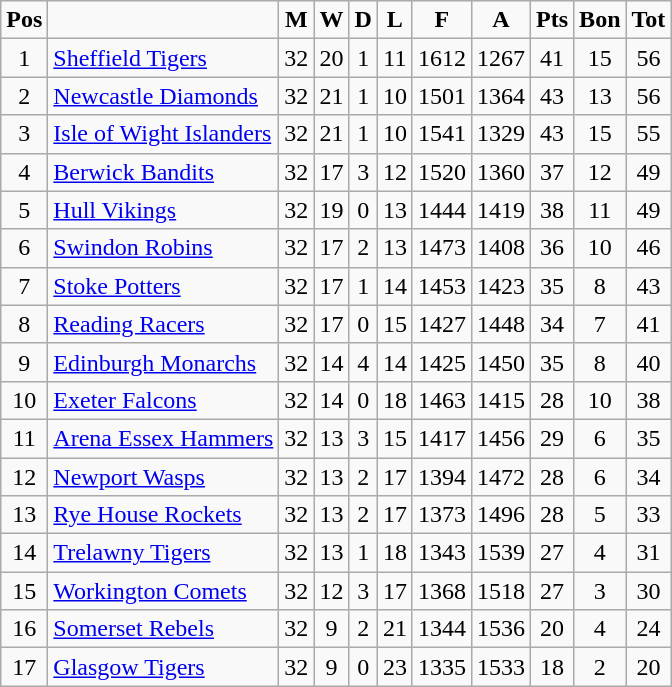<table class="wikitable">
<tr align="center">
<td><strong>Pos</strong></td>
<td></td>
<td><strong>M</strong></td>
<td><strong>W</strong></td>
<td><strong>D</strong></td>
<td><strong>L</strong></td>
<td><strong>F</strong></td>
<td><strong>A</strong></td>
<td><strong>Pts</strong></td>
<td><strong>Bon</strong></td>
<td><strong>Tot</strong></td>
</tr>
<tr align="center">
<td>1</td>
<td align="left"><a href='#'>Sheffield Tigers</a></td>
<td>32</td>
<td>20</td>
<td>1</td>
<td>11</td>
<td>1612</td>
<td>1267</td>
<td>41</td>
<td>15</td>
<td>56</td>
</tr>
<tr align="center">
<td>2</td>
<td align="left"><a href='#'>Newcastle Diamonds</a></td>
<td>32</td>
<td>21</td>
<td>1</td>
<td>10</td>
<td>1501</td>
<td>1364</td>
<td>43</td>
<td>13</td>
<td>56</td>
</tr>
<tr align="center">
<td>3</td>
<td align="left"><a href='#'>Isle of Wight Islanders</a></td>
<td>32</td>
<td>21</td>
<td>1</td>
<td>10</td>
<td>1541</td>
<td>1329</td>
<td>43</td>
<td>15</td>
<td>55</td>
</tr>
<tr align="center">
<td>4</td>
<td align="left"><a href='#'>Berwick Bandits</a></td>
<td>32</td>
<td>17</td>
<td>3</td>
<td>12</td>
<td>1520</td>
<td>1360</td>
<td>37</td>
<td>12</td>
<td>49</td>
</tr>
<tr align="center">
<td>5</td>
<td align="left"><a href='#'>Hull Vikings</a></td>
<td>32</td>
<td>19</td>
<td>0</td>
<td>13</td>
<td>1444</td>
<td>1419</td>
<td>38</td>
<td>11</td>
<td>49</td>
</tr>
<tr align="center">
<td>6</td>
<td align="left"><a href='#'>Swindon Robins</a></td>
<td>32</td>
<td>17</td>
<td>2</td>
<td>13</td>
<td>1473</td>
<td>1408</td>
<td>36</td>
<td>10</td>
<td>46</td>
</tr>
<tr align="center">
<td>7</td>
<td align="left"><a href='#'>Stoke Potters</a></td>
<td>32</td>
<td>17</td>
<td>1</td>
<td>14</td>
<td>1453</td>
<td>1423</td>
<td>35</td>
<td>8</td>
<td>43</td>
</tr>
<tr align="center">
<td>8</td>
<td align="left"><a href='#'>Reading Racers</a></td>
<td>32</td>
<td>17</td>
<td>0</td>
<td>15</td>
<td>1427</td>
<td>1448</td>
<td>34</td>
<td>7</td>
<td>41</td>
</tr>
<tr align="center">
<td>9</td>
<td align="left"><a href='#'>Edinburgh Monarchs</a></td>
<td>32</td>
<td>14</td>
<td>4</td>
<td>14</td>
<td>1425</td>
<td>1450</td>
<td>35</td>
<td>8</td>
<td>40</td>
</tr>
<tr align="center">
<td>10</td>
<td align="left"><a href='#'>Exeter Falcons</a></td>
<td>32</td>
<td>14</td>
<td>0</td>
<td>18</td>
<td>1463</td>
<td>1415</td>
<td>28</td>
<td>10</td>
<td>38</td>
</tr>
<tr align="center">
<td>11</td>
<td align="left"><a href='#'>Arena Essex Hammers</a></td>
<td>32</td>
<td>13</td>
<td>3</td>
<td>15</td>
<td>1417</td>
<td>1456</td>
<td>29</td>
<td>6</td>
<td>35</td>
</tr>
<tr align="center">
<td>12</td>
<td align="left"><a href='#'>Newport Wasps</a></td>
<td>32</td>
<td>13</td>
<td>2</td>
<td>17</td>
<td>1394</td>
<td>1472</td>
<td>28</td>
<td>6</td>
<td>34</td>
</tr>
<tr align="center">
<td>13</td>
<td align="left"><a href='#'>Rye House Rockets</a></td>
<td>32</td>
<td>13</td>
<td>2</td>
<td>17</td>
<td>1373</td>
<td>1496</td>
<td>28</td>
<td>5</td>
<td>33</td>
</tr>
<tr align="center">
<td>14</td>
<td align="left"><a href='#'>Trelawny Tigers</a></td>
<td>32</td>
<td>13</td>
<td>1</td>
<td>18</td>
<td>1343</td>
<td>1539</td>
<td>27</td>
<td>4</td>
<td>31</td>
</tr>
<tr align="center">
<td>15</td>
<td align="left"><a href='#'>Workington Comets</a></td>
<td>32</td>
<td>12</td>
<td>3</td>
<td>17</td>
<td>1368</td>
<td>1518</td>
<td>27</td>
<td>3</td>
<td>30</td>
</tr>
<tr align="center">
<td>16</td>
<td align="left"><a href='#'>Somerset Rebels</a></td>
<td>32</td>
<td>9</td>
<td>2</td>
<td>21</td>
<td>1344</td>
<td>1536</td>
<td>20</td>
<td>4</td>
<td>24</td>
</tr>
<tr align="center">
<td>17</td>
<td align="left"><a href='#'>Glasgow Tigers</a></td>
<td>32</td>
<td>9</td>
<td>0</td>
<td>23</td>
<td>1335</td>
<td>1533</td>
<td>18</td>
<td>2</td>
<td>20</td>
</tr>
</table>
